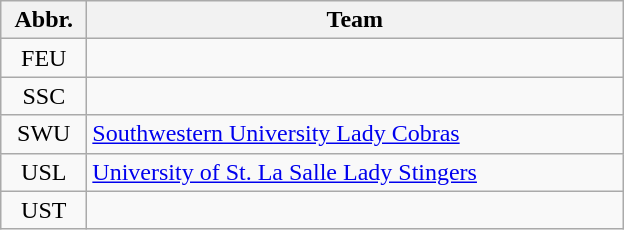<table class="wikitable" style="text-align: center;">
<tr>
<th width=50>Abbr.</th>
<th width=350>Team</th>
</tr>
<tr>
<td>FEU</td>
<td style="text-align:left;"></td>
</tr>
<tr>
<td>SSC</td>
<td style="text-align:left;"></td>
</tr>
<tr>
<td>SWU</td>
<td style="text-align:left;"> <a href='#'>Southwestern University Lady Cobras</a></td>
</tr>
<tr>
<td>USL</td>
<td style="text-align:left;"> <a href='#'>University of St. La Salle Lady Stingers</a></td>
</tr>
<tr>
<td>UST</td>
<td style="text-align:left;"></td>
</tr>
</table>
